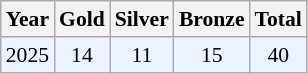<table class="sortable wikitable" style="font-size: 90%;">
<tr>
<th>Year</th>
<th>Gold</th>
<th>Silver</th>
<th>Bronze</th>
<th>Total</th>
</tr>
<tr style="background:#ECF2FF">
<td align="center">2025</td>
<td align="center">14</td>
<td align="center">11</td>
<td align="center">15</td>
<td align="center">40</td>
</tr>
</table>
